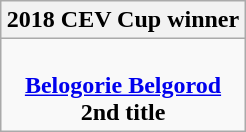<table class=wikitable style="text-align:center; margin:auto">
<tr>
<th>2018 CEV Cup winner</th>
</tr>
<tr>
<td><br><strong> <a href='#'>Belogorie Belgorod</a> </strong><br> <strong>2nd title</strong></td>
</tr>
</table>
